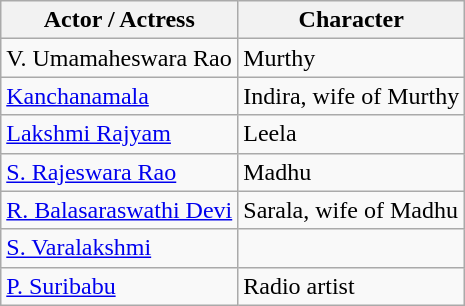<table class="wikitable">
<tr>
<th>Actor / Actress</th>
<th>Character</th>
</tr>
<tr>
<td>V. Umamaheswara Rao</td>
<td>Murthy</td>
</tr>
<tr>
<td><a href='#'>Kanchanamala</a></td>
<td>Indira, wife of Murthy</td>
</tr>
<tr>
<td><a href='#'>Lakshmi Rajyam</a></td>
<td>Leela</td>
</tr>
<tr>
<td><a href='#'>S. Rajeswara Rao</a></td>
<td>Madhu</td>
</tr>
<tr>
<td><a href='#'>R. Balasaraswathi Devi</a></td>
<td>Sarala, wife of Madhu</td>
</tr>
<tr>
<td><a href='#'>S. Varalakshmi</a></td>
<td></td>
</tr>
<tr>
<td><a href='#'>P. Suribabu</a></td>
<td>Radio artist</td>
</tr>
</table>
